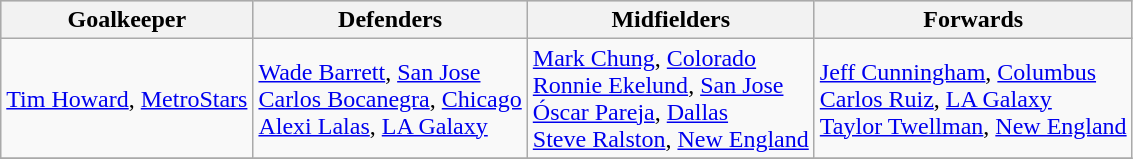<table class="wikitable">
<tr style="background:#cccccc;">
<th>Goalkeeper</th>
<th>Defenders</th>
<th>Midfielders</th>
<th>Forwards</th>
</tr>
<tr>
<td> <a href='#'>Tim Howard</a>, <a href='#'>MetroStars</a></td>
<td> <a href='#'>Wade Barrett</a>, <a href='#'>San Jose</a><br> <a href='#'>Carlos Bocanegra</a>, <a href='#'>Chicago</a><br> <a href='#'>Alexi Lalas</a>, <a href='#'>LA Galaxy</a></td>
<td> <a href='#'>Mark Chung</a>, <a href='#'>Colorado</a> <br> <a href='#'>Ronnie Ekelund</a>, <a href='#'>San Jose</a><br> <a href='#'>Óscar Pareja</a>, <a href='#'>Dallas</a><br> <a href='#'>Steve Ralston</a>, <a href='#'>New England</a></td>
<td> <a href='#'>Jeff Cunningham</a>, <a href='#'>Columbus</a><br> <a href='#'>Carlos Ruiz</a>, <a href='#'>LA Galaxy</a><br> <a href='#'>Taylor Twellman</a>, <a href='#'>New England</a></td>
</tr>
<tr style="background:#f4f4f4;">
</tr>
</table>
